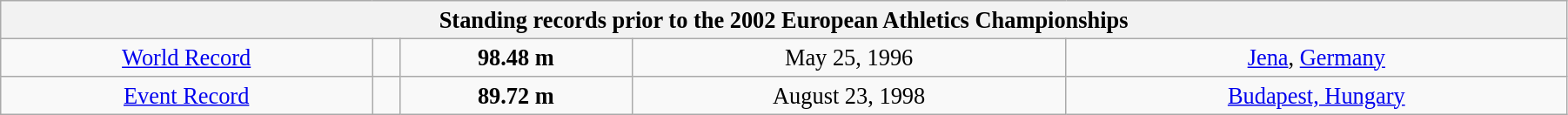<table class="wikitable" style=" text-align:center; font-size:110%;" width="95%">
<tr>
<th colspan="5">Standing records prior to the 2002 European Athletics Championships</th>
</tr>
<tr>
<td><a href='#'>World Record</a></td>
<td></td>
<td><strong>98.48 m </strong></td>
<td>May 25, 1996</td>
<td> <a href='#'>Jena</a>, <a href='#'>Germany</a></td>
</tr>
<tr>
<td><a href='#'>Event Record</a></td>
<td></td>
<td><strong>89.72 m </strong></td>
<td>August 23, 1998</td>
<td> <a href='#'>Budapest, Hungary</a></td>
</tr>
</table>
